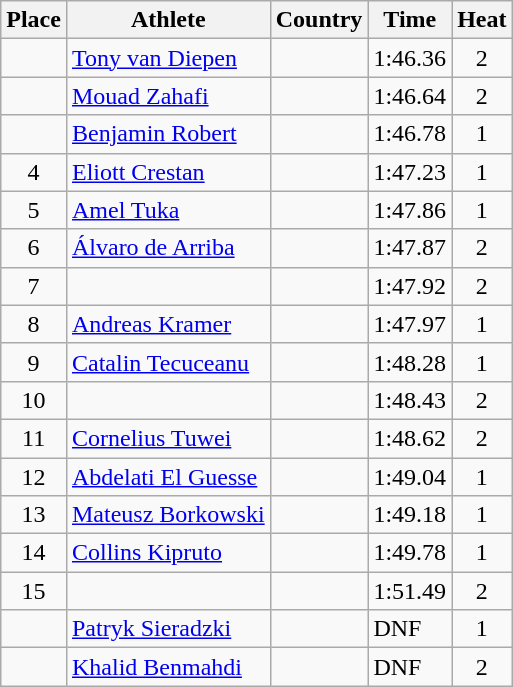<table class="wikitable">
<tr>
<th>Place</th>
<th>Athlete</th>
<th>Country</th>
<th>Time</th>
<th>Heat</th>
</tr>
<tr>
<td align=center></td>
<td><a href='#'>Tony van Diepen</a></td>
<td></td>
<td>1:46.36</td>
<td align=center>2</td>
</tr>
<tr>
<td align=center></td>
<td><a href='#'>Mouad Zahafi</a></td>
<td></td>
<td>1:46.64</td>
<td align=center>2</td>
</tr>
<tr>
<td align=center></td>
<td><a href='#'>Benjamin Robert</a></td>
<td></td>
<td>1:46.78</td>
<td align=center>1</td>
</tr>
<tr>
<td align=center>4</td>
<td><a href='#'>Eliott Crestan</a></td>
<td></td>
<td>1:47.23</td>
<td align=center>1</td>
</tr>
<tr>
<td align=center>5</td>
<td><a href='#'>Amel Tuka</a></td>
<td></td>
<td>1:47.86</td>
<td align=center>1</td>
</tr>
<tr>
<td align=center>6</td>
<td><a href='#'>Álvaro de Arriba</a></td>
<td></td>
<td>1:47.87</td>
<td align=center>2</td>
</tr>
<tr>
<td align=center>7</td>
<td></td>
<td></td>
<td>1:47.92</td>
<td align=center>2</td>
</tr>
<tr>
<td align=center>8</td>
<td><a href='#'>Andreas Kramer</a></td>
<td></td>
<td>1:47.97</td>
<td align=center>1</td>
</tr>
<tr>
<td align=center>9</td>
<td><a href='#'>Catalin Tecuceanu</a></td>
<td></td>
<td>1:48.28</td>
<td align=center>1</td>
</tr>
<tr>
<td align=center>10</td>
<td></td>
<td></td>
<td>1:48.43</td>
<td align=center>2</td>
</tr>
<tr>
<td align=center>11</td>
<td><a href='#'>Cornelius Tuwei</a></td>
<td></td>
<td>1:48.62</td>
<td align=center>2</td>
</tr>
<tr>
<td align=center>12</td>
<td><a href='#'>Abdelati El Guesse</a></td>
<td></td>
<td>1:49.04</td>
<td align=center>1</td>
</tr>
<tr>
<td align=center>13</td>
<td><a href='#'>Mateusz Borkowski</a></td>
<td></td>
<td>1:49.18</td>
<td align=center>1</td>
</tr>
<tr>
<td align=center>14</td>
<td><a href='#'>Collins Kipruto</a></td>
<td></td>
<td>1:49.78</td>
<td align=center>1</td>
</tr>
<tr>
<td align=center>15</td>
<td></td>
<td></td>
<td>1:51.49</td>
<td align=center>2</td>
</tr>
<tr>
<td align=center></td>
<td><a href='#'>Patryk Sieradzki</a></td>
<td></td>
<td>DNF</td>
<td align=center>1</td>
</tr>
<tr>
<td align=center></td>
<td><a href='#'>Khalid Benmahdi</a></td>
<td></td>
<td>DNF</td>
<td align=center>2</td>
</tr>
</table>
